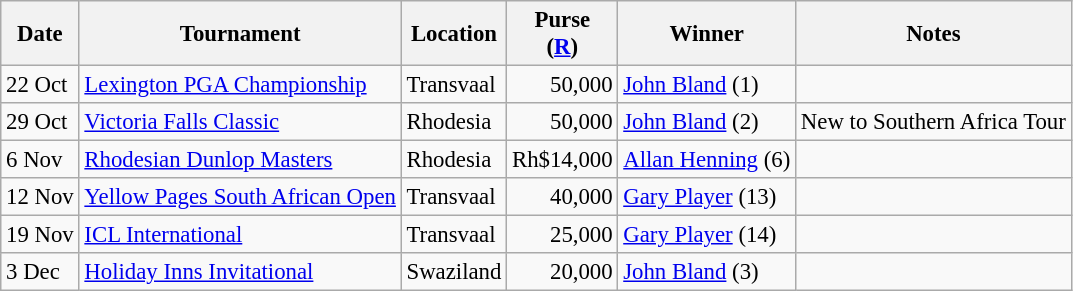<table class="wikitable" style="font-size:95%">
<tr>
<th>Date</th>
<th>Tournament</th>
<th>Location</th>
<th>Purse<br>(<a href='#'>R</a>)</th>
<th>Winner</th>
<th>Notes</th>
</tr>
<tr>
<td>22 Oct</td>
<td><a href='#'>Lexington PGA Championship</a></td>
<td>Transvaal</td>
<td align=right>50,000</td>
<td> <a href='#'>John Bland</a> (1)</td>
<td></td>
</tr>
<tr>
<td>29 Oct</td>
<td><a href='#'>Victoria Falls Classic</a></td>
<td>Rhodesia</td>
<td align=right>50,000</td>
<td> <a href='#'>John Bland</a> (2)</td>
<td>New to Southern Africa Tour</td>
</tr>
<tr>
<td>6 Nov</td>
<td><a href='#'>Rhodesian Dunlop Masters</a></td>
<td>Rhodesia</td>
<td align=right>Rh$14,000</td>
<td> <a href='#'>Allan Henning</a> (6)</td>
<td></td>
</tr>
<tr>
<td>12 Nov</td>
<td><a href='#'>Yellow Pages South African Open</a></td>
<td>Transvaal</td>
<td align=right>40,000</td>
<td> <a href='#'>Gary Player</a> (13)</td>
<td></td>
</tr>
<tr>
<td>19 Nov</td>
<td><a href='#'>ICL International</a></td>
<td>Transvaal</td>
<td align=right>25,000</td>
<td> <a href='#'>Gary Player</a> (14)</td>
<td></td>
</tr>
<tr>
<td>3 Dec</td>
<td><a href='#'>Holiday Inns Invitational</a></td>
<td>Swaziland</td>
<td align=right>20,000</td>
<td> <a href='#'>John Bland</a> (3)</td>
<td></td>
</tr>
</table>
